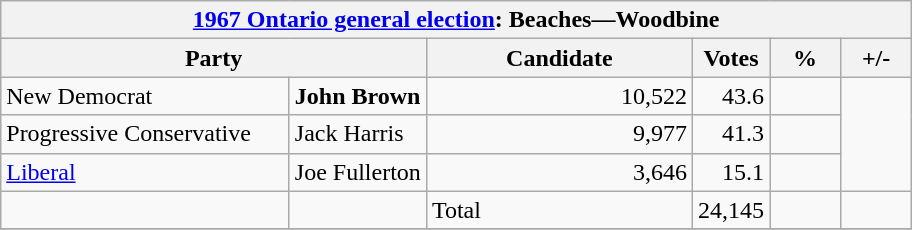<table class="wikitable">
<tr>
<th colspan="6"><a href='#'>1967 Ontario general election</a>: <strong>Beaches—Woodbine</strong></th>
</tr>
<tr>
<th colspan="2" style="width: 200px">Party</th>
<th style="width: 170px">Candidate</th>
<th style="width: 40px">Votes</th>
<th style="width: 40px">%</th>
<th style="width: 40px">+/-</th>
</tr>
<tr>
<td style="width: 185px">New Democrat</td>
<td><strong>John Brown</strong></td>
<td align=right>10,522</td>
<td align=right>43.6</td>
<td align=right></td>
</tr>
<tr>
<td style="width: 185px">Progressive Conservative</td>
<td>Jack Harris</td>
<td align=right>9,977</td>
<td align=right>41.3</td>
<td align=right></td>
</tr>
<tr>
<td style="width: 185px"><a href='#'>Liberal</a></td>
<td>Joe Fullerton</td>
<td align=right>3,646</td>
<td align=right>15.1</td>
<td align=right></td>
</tr>
<tr>
<td></td>
<td></td>
<td>Total</td>
<td align=right>24,145</td>
<td></td>
<td></td>
</tr>
<tr>
</tr>
</table>
